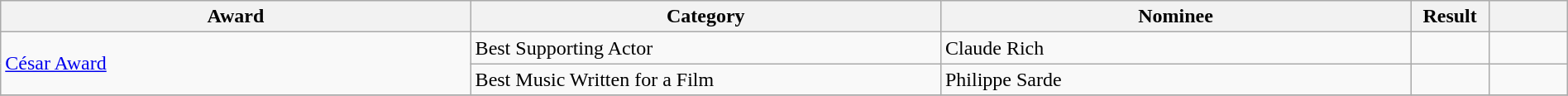<table class="wikitable sortable" style="width:100%;">
<tr>
<th style="width:30%;">Award</th>
<th style="width:30%;">Category</th>
<th style="width:30%;">Nominee</th>
<th style="width:5%;">Result</th>
<th width="5%" class="unsortable"></th>
</tr>
<tr>
<td rowspan="2"><a href='#'>César Award</a></td>
<td>Best Supporting Actor</td>
<td>Claude Rich</td>
<td></td>
<td></td>
</tr>
<tr>
<td>Best Music Written for a Film</td>
<td>Philippe Sarde</td>
<td></td>
<td></td>
</tr>
<tr>
</tr>
</table>
